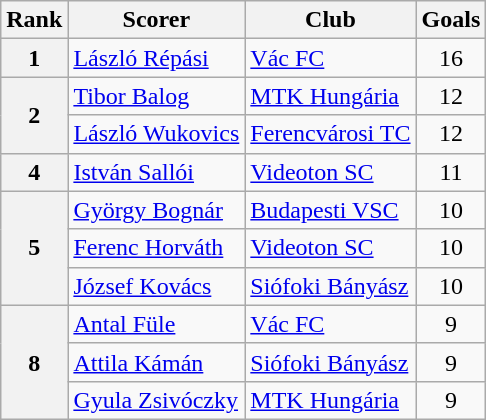<table class="wikitable" style="text-align:center">
<tr>
<th>Rank</th>
<th>Scorer</th>
<th>Club</th>
<th>Goals</th>
</tr>
<tr>
<th rowspan="1">1</th>
<td align=left> <a href='#'>László Répási</a></td>
<td align=left><a href='#'>Vác FC</a></td>
<td>16</td>
</tr>
<tr>
<th rowspan="2">2</th>
<td align=left> <a href='#'>Tibor Balog</a></td>
<td align=left><a href='#'>MTK Hungária</a></td>
<td>12</td>
</tr>
<tr>
<td align=left> <a href='#'>László Wukovics</a></td>
<td align=left><a href='#'>Ferencvárosi TC</a></td>
<td>12</td>
</tr>
<tr>
<th rowspan="1">4</th>
<td align=left> <a href='#'>István Sallói</a></td>
<td align=left><a href='#'>Videoton SC</a></td>
<td>11</td>
</tr>
<tr>
<th rowspan="3">5</th>
<td align=left> <a href='#'>György Bognár</a></td>
<td align=left><a href='#'>Budapesti VSC</a></td>
<td>10</td>
</tr>
<tr>
<td align=left> <a href='#'>Ferenc Horváth</a></td>
<td align=left><a href='#'>Videoton SC</a></td>
<td>10</td>
</tr>
<tr>
<td align=left> <a href='#'>József Kovács</a></td>
<td align=left><a href='#'>Siófoki Bányász</a></td>
<td>10</td>
</tr>
<tr>
<th rowspan="3">8</th>
<td align=left> <a href='#'>Antal Füle</a></td>
<td align=left><a href='#'>Vác FC</a></td>
<td>9</td>
</tr>
<tr>
<td align=left> <a href='#'>Attila Kámán</a></td>
<td align=left><a href='#'>Siófoki Bányász</a></td>
<td>9</td>
</tr>
<tr>
<td align=left> <a href='#'>Gyula Zsivóczky</a></td>
<td align=left><a href='#'>MTK Hungária</a></td>
<td>9</td>
</tr>
</table>
